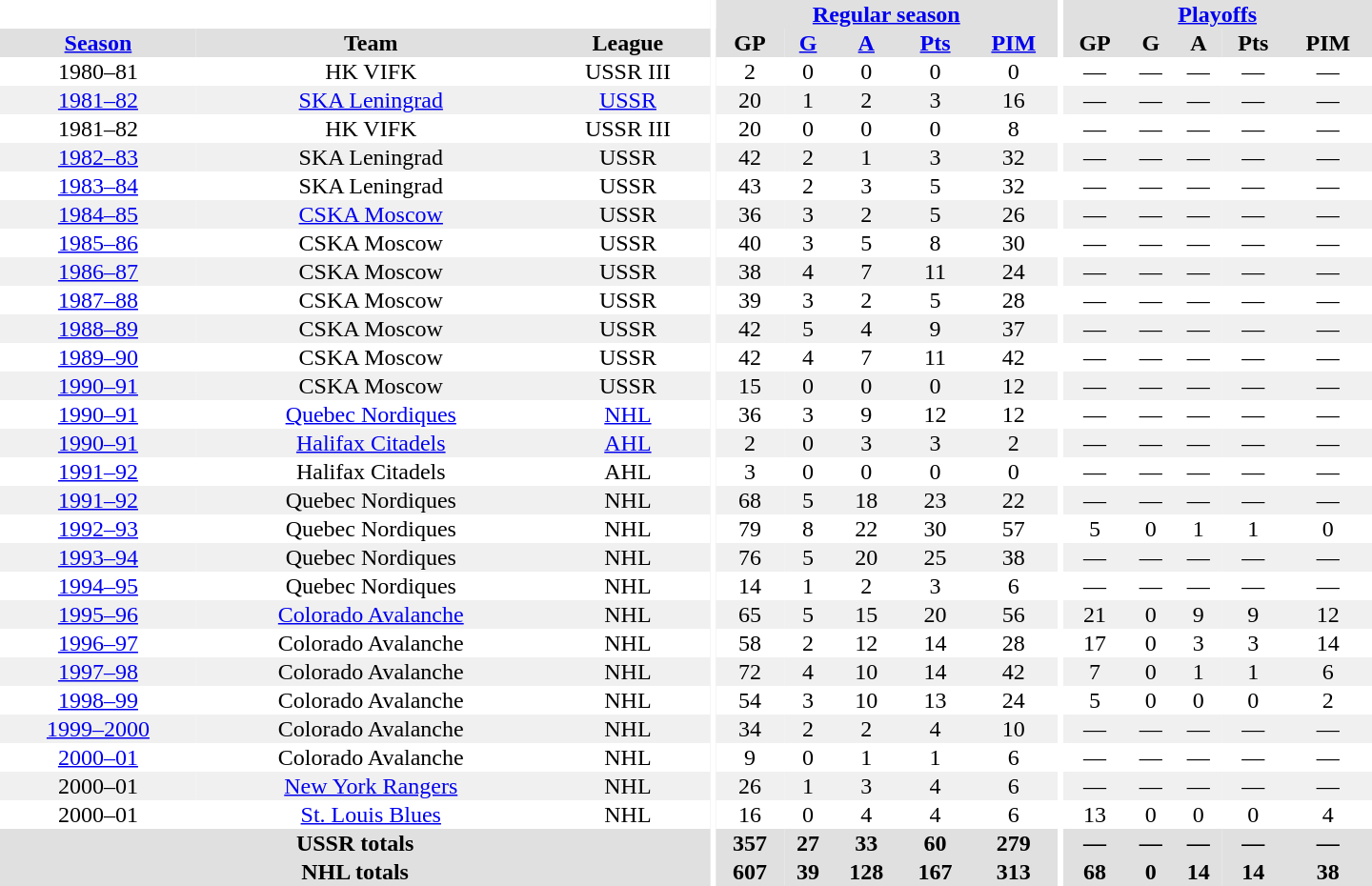<table border="0" cellpadding="1" cellspacing="0" style="text-align:center; width:60em">
<tr bgcolor="#e0e0e0">
<th colspan="3"  bgcolor="#ffffff"></th>
<th rowspan="99" bgcolor="#ffffff"></th>
<th colspan="5"><a href='#'>Regular season</a></th>
<th rowspan="99" bgcolor="#ffffff"></th>
<th colspan="5"><a href='#'>Playoffs</a></th>
</tr>
<tr bgcolor="#e0e0e0">
<th><a href='#'>Season</a></th>
<th>Team</th>
<th>League</th>
<th>GP</th>
<th><a href='#'>G</a></th>
<th><a href='#'>A</a></th>
<th><a href='#'>Pts</a></th>
<th><a href='#'>PIM</a></th>
<th>GP</th>
<th>G</th>
<th>A</th>
<th>Pts</th>
<th>PIM</th>
</tr>
<tr>
<td>1980–81</td>
<td>HK VIFK</td>
<td>USSR III</td>
<td>2</td>
<td>0</td>
<td>0</td>
<td>0</td>
<td>0</td>
<td>—</td>
<td>—</td>
<td>—</td>
<td>—</td>
<td>—</td>
</tr>
<tr bgcolor="#f0f0f0">
<td><a href='#'>1981–82</a></td>
<td><a href='#'>SKA Leningrad</a></td>
<td><a href='#'>USSR</a></td>
<td>20</td>
<td>1</td>
<td>2</td>
<td>3</td>
<td>16</td>
<td>—</td>
<td>—</td>
<td>—</td>
<td>—</td>
<td>—</td>
</tr>
<tr>
<td>1981–82</td>
<td>HK VIFK</td>
<td>USSR III</td>
<td>20</td>
<td>0</td>
<td>0</td>
<td>0</td>
<td>8</td>
<td>—</td>
<td>—</td>
<td>—</td>
<td>—</td>
<td>—</td>
</tr>
<tr bgcolor="#f0f0f0">
<td><a href='#'>1982–83</a></td>
<td>SKA Leningrad</td>
<td>USSR</td>
<td>42</td>
<td>2</td>
<td>1</td>
<td>3</td>
<td>32</td>
<td>—</td>
<td>—</td>
<td>—</td>
<td>—</td>
<td>—</td>
</tr>
<tr>
<td><a href='#'>1983–84</a></td>
<td>SKA Leningrad</td>
<td>USSR</td>
<td>43</td>
<td>2</td>
<td>3</td>
<td>5</td>
<td>32</td>
<td>—</td>
<td>—</td>
<td>—</td>
<td>—</td>
<td>—</td>
</tr>
<tr bgcolor="#f0f0f0">
<td><a href='#'>1984–85</a></td>
<td><a href='#'>CSKA Moscow</a></td>
<td>USSR</td>
<td>36</td>
<td>3</td>
<td>2</td>
<td>5</td>
<td>26</td>
<td>—</td>
<td>—</td>
<td>—</td>
<td>—</td>
<td>—</td>
</tr>
<tr>
<td><a href='#'>1985–86</a></td>
<td>CSKA Moscow</td>
<td>USSR</td>
<td>40</td>
<td>3</td>
<td>5</td>
<td>8</td>
<td>30</td>
<td>—</td>
<td>—</td>
<td>—</td>
<td>—</td>
<td>—</td>
</tr>
<tr bgcolor="#f0f0f0">
<td><a href='#'>1986–87</a></td>
<td>CSKA Moscow</td>
<td>USSR</td>
<td>38</td>
<td>4</td>
<td>7</td>
<td>11</td>
<td>24</td>
<td>—</td>
<td>—</td>
<td>—</td>
<td>—</td>
<td>—</td>
</tr>
<tr>
<td><a href='#'>1987–88</a></td>
<td>CSKA Moscow</td>
<td>USSR</td>
<td>39</td>
<td>3</td>
<td>2</td>
<td>5</td>
<td>28</td>
<td>—</td>
<td>—</td>
<td>—</td>
<td>—</td>
<td>—</td>
</tr>
<tr bgcolor="#f0f0f0">
<td><a href='#'>1988–89</a></td>
<td>CSKA Moscow</td>
<td>USSR</td>
<td>42</td>
<td>5</td>
<td>4</td>
<td>9</td>
<td>37</td>
<td>—</td>
<td>—</td>
<td>—</td>
<td>—</td>
<td>—</td>
</tr>
<tr>
<td><a href='#'>1989–90</a></td>
<td>CSKA Moscow</td>
<td>USSR</td>
<td>42</td>
<td>4</td>
<td>7</td>
<td>11</td>
<td>42</td>
<td>—</td>
<td>—</td>
<td>—</td>
<td>—</td>
<td>—</td>
</tr>
<tr bgcolor="#f0f0f0">
<td><a href='#'>1990–91</a></td>
<td>CSKA Moscow</td>
<td>USSR</td>
<td>15</td>
<td>0</td>
<td>0</td>
<td>0</td>
<td>12</td>
<td>—</td>
<td>—</td>
<td>—</td>
<td>—</td>
<td>—</td>
</tr>
<tr>
<td><a href='#'>1990–91</a></td>
<td><a href='#'>Quebec Nordiques</a></td>
<td><a href='#'>NHL</a></td>
<td>36</td>
<td>3</td>
<td>9</td>
<td>12</td>
<td>12</td>
<td>—</td>
<td>—</td>
<td>—</td>
<td>—</td>
<td>—</td>
</tr>
<tr bgcolor="#f0f0f0">
<td><a href='#'>1990–91</a></td>
<td><a href='#'>Halifax Citadels</a></td>
<td><a href='#'>AHL</a></td>
<td>2</td>
<td>0</td>
<td>3</td>
<td>3</td>
<td>2</td>
<td>—</td>
<td>—</td>
<td>—</td>
<td>—</td>
<td>—</td>
</tr>
<tr>
<td><a href='#'>1991–92</a></td>
<td>Halifax Citadels</td>
<td>AHL</td>
<td>3</td>
<td>0</td>
<td>0</td>
<td>0</td>
<td>0</td>
<td>—</td>
<td>—</td>
<td>—</td>
<td>—</td>
<td>—</td>
</tr>
<tr bgcolor="#f0f0f0">
<td><a href='#'>1991–92</a></td>
<td>Quebec Nordiques</td>
<td>NHL</td>
<td>68</td>
<td>5</td>
<td>18</td>
<td>23</td>
<td>22</td>
<td>—</td>
<td>—</td>
<td>—</td>
<td>—</td>
<td>—</td>
</tr>
<tr>
<td><a href='#'>1992–93</a></td>
<td>Quebec Nordiques</td>
<td>NHL</td>
<td>79</td>
<td>8</td>
<td>22</td>
<td>30</td>
<td>57</td>
<td>5</td>
<td>0</td>
<td>1</td>
<td>1</td>
<td>0</td>
</tr>
<tr bgcolor="#f0f0f0">
<td><a href='#'>1993–94</a></td>
<td>Quebec Nordiques</td>
<td>NHL</td>
<td>76</td>
<td>5</td>
<td>20</td>
<td>25</td>
<td>38</td>
<td>—</td>
<td>—</td>
<td>—</td>
<td>—</td>
<td>—</td>
</tr>
<tr>
<td><a href='#'>1994–95</a></td>
<td>Quebec Nordiques</td>
<td>NHL</td>
<td>14</td>
<td>1</td>
<td>2</td>
<td>3</td>
<td>6</td>
<td>—</td>
<td>—</td>
<td>—</td>
<td>—</td>
<td>—</td>
</tr>
<tr bgcolor="#f0f0f0">
<td><a href='#'>1995–96</a></td>
<td><a href='#'>Colorado Avalanche</a></td>
<td>NHL</td>
<td>65</td>
<td>5</td>
<td>15</td>
<td>20</td>
<td>56</td>
<td>21</td>
<td>0</td>
<td>9</td>
<td>9</td>
<td>12</td>
</tr>
<tr>
<td><a href='#'>1996–97</a></td>
<td>Colorado Avalanche</td>
<td>NHL</td>
<td>58</td>
<td>2</td>
<td>12</td>
<td>14</td>
<td>28</td>
<td>17</td>
<td>0</td>
<td>3</td>
<td>3</td>
<td>14</td>
</tr>
<tr bgcolor="#f0f0f0">
<td><a href='#'>1997–98</a></td>
<td>Colorado Avalanche</td>
<td>NHL</td>
<td>72</td>
<td>4</td>
<td>10</td>
<td>14</td>
<td>42</td>
<td>7</td>
<td>0</td>
<td>1</td>
<td>1</td>
<td>6</td>
</tr>
<tr>
<td><a href='#'>1998–99</a></td>
<td>Colorado Avalanche</td>
<td>NHL</td>
<td>54</td>
<td>3</td>
<td>10</td>
<td>13</td>
<td>24</td>
<td>5</td>
<td>0</td>
<td>0</td>
<td>0</td>
<td>2</td>
</tr>
<tr bgcolor="#f0f0f0">
<td><a href='#'>1999–2000</a></td>
<td>Colorado Avalanche</td>
<td>NHL</td>
<td>34</td>
<td>2</td>
<td>2</td>
<td>4</td>
<td>10</td>
<td>—</td>
<td>—</td>
<td>—</td>
<td>—</td>
<td>—</td>
</tr>
<tr>
<td><a href='#'>2000–01</a></td>
<td>Colorado Avalanche</td>
<td>NHL</td>
<td>9</td>
<td>0</td>
<td>1</td>
<td>1</td>
<td>6</td>
<td>—</td>
<td>—</td>
<td>—</td>
<td>—</td>
<td>—</td>
</tr>
<tr bgcolor="#f0f0f0">
<td>2000–01</td>
<td><a href='#'>New York Rangers</a></td>
<td>NHL</td>
<td>26</td>
<td>1</td>
<td>3</td>
<td>4</td>
<td>6</td>
<td>—</td>
<td>—</td>
<td>—</td>
<td>—</td>
<td>—</td>
</tr>
<tr>
<td>2000–01</td>
<td><a href='#'>St. Louis Blues</a></td>
<td>NHL</td>
<td>16</td>
<td>0</td>
<td>4</td>
<td>4</td>
<td>6</td>
<td>13</td>
<td>0</td>
<td>0</td>
<td>0</td>
<td>4</td>
</tr>
<tr bgcolor="#e0e0e0">
<th colspan="3">USSR totals</th>
<th>357</th>
<th>27</th>
<th>33</th>
<th>60</th>
<th>279</th>
<th>—</th>
<th>—</th>
<th>—</th>
<th>—</th>
<th>—</th>
</tr>
<tr bgcolor="#e0e0e0">
<th colspan="3">NHL totals</th>
<th>607</th>
<th>39</th>
<th>128</th>
<th>167</th>
<th>313</th>
<th>68</th>
<th>0</th>
<th>14</th>
<th>14</th>
<th>38</th>
</tr>
</table>
